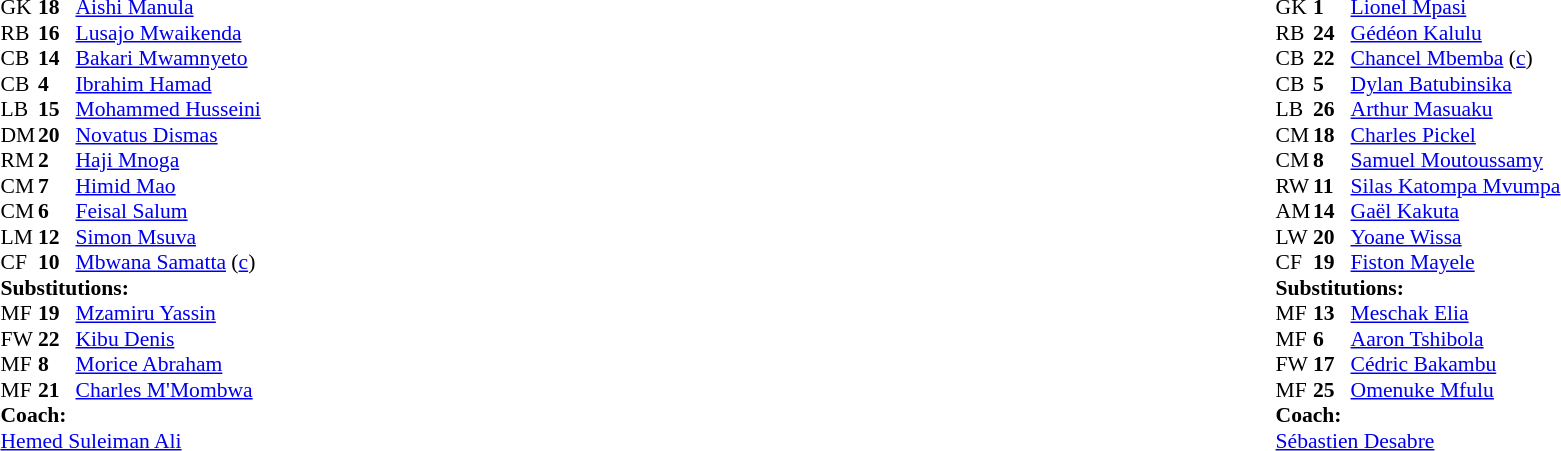<table width="100%">
<tr>
<td valign="top" width="40%"><br><table style="font-size:90%" cellspacing="0" cellpadding="0">
<tr>
<th width=25></th>
<th width=25></th>
</tr>
<tr>
<td>GK</td>
<td><strong>18</strong></td>
<td><a href='#'>Aishi Manula</a></td>
</tr>
<tr>
<td>RB</td>
<td><strong>16</strong></td>
<td><a href='#'>Lusajo Mwaikenda</a></td>
</tr>
<tr>
<td>CB</td>
<td><strong>14</strong></td>
<td><a href='#'>Bakari Mwamnyeto</a></td>
</tr>
<tr>
<td>CB</td>
<td><strong>4</strong></td>
<td><a href='#'>Ibrahim Hamad</a></td>
</tr>
<tr>
<td>LB</td>
<td><strong>15</strong></td>
<td><a href='#'>Mohammed Husseini</a></td>
</tr>
<tr>
<td>DM</td>
<td><strong>20</strong></td>
<td><a href='#'>Novatus Dismas</a></td>
</tr>
<tr>
<td>RM</td>
<td><strong>2</strong></td>
<td><a href='#'>Haji Mnoga</a></td>
</tr>
<tr>
<td>CM</td>
<td><strong>7</strong></td>
<td><a href='#'>Himid Mao</a></td>
<td></td>
<td></td>
</tr>
<tr>
<td>CM</td>
<td><strong>6</strong></td>
<td><a href='#'>Feisal Salum</a></td>
<td></td>
<td></td>
</tr>
<tr>
<td>LM</td>
<td><strong>12</strong></td>
<td><a href='#'>Simon Msuva</a></td>
<td></td>
<td></td>
</tr>
<tr>
<td>CF</td>
<td><strong>10</strong></td>
<td><a href='#'>Mbwana Samatta</a> (<a href='#'>c</a>)</td>
<td></td>
<td></td>
</tr>
<tr>
<td colspan=3><strong>Substitutions:</strong></td>
</tr>
<tr>
<td>MF</td>
<td><strong>19</strong></td>
<td><a href='#'>Mzamiru Yassin</a></td>
<td></td>
<td></td>
</tr>
<tr>
<td>FW</td>
<td><strong>22</strong></td>
<td><a href='#'>Kibu Denis</a></td>
<td></td>
<td></td>
</tr>
<tr>
<td>MF</td>
<td><strong>8</strong></td>
<td><a href='#'>Morice Abraham</a></td>
<td></td>
<td></td>
</tr>
<tr>
<td>MF</td>
<td><strong>21</strong></td>
<td><a href='#'>Charles M'Mombwa</a></td>
<td></td>
<td></td>
</tr>
<tr>
<td colspan=3><strong>Coach:</strong></td>
</tr>
<tr>
<td colspan=3><a href='#'>Hemed Suleiman Ali</a></td>
</tr>
</table>
</td>
<td valign="top"></td>
<td valign="top" width="50%"><br><table style="font-size:90%; margin:auto" cellspacing="0" cellpadding="0">
<tr>
<th width=25></th>
<th width=25></th>
</tr>
<tr>
<td>GK</td>
<td><strong>1</strong></td>
<td><a href='#'>Lionel Mpasi</a></td>
</tr>
<tr>
<td>RB</td>
<td><strong>24</strong></td>
<td><a href='#'>Gédéon Kalulu</a></td>
</tr>
<tr>
<td>CB</td>
<td><strong>22</strong></td>
<td><a href='#'>Chancel Mbemba</a> (<a href='#'>c</a>)</td>
</tr>
<tr>
<td>CB</td>
<td><strong>5</strong></td>
<td><a href='#'>Dylan Batubinsika</a></td>
</tr>
<tr>
<td>LB</td>
<td><strong>26</strong></td>
<td><a href='#'>Arthur Masuaku</a></td>
</tr>
<tr>
<td>CM</td>
<td><strong>18</strong></td>
<td><a href='#'>Charles Pickel</a></td>
<td></td>
<td></td>
</tr>
<tr>
<td>CM</td>
<td><strong>8</strong></td>
<td><a href='#'>Samuel Moutoussamy</a></td>
</tr>
<tr>
<td>RW</td>
<td><strong>11</strong></td>
<td><a href='#'>Silas Katompa Mvumpa</a></td>
<td></td>
<td></td>
</tr>
<tr>
<td>AM</td>
<td><strong>14</strong></td>
<td><a href='#'>Gaël Kakuta</a></td>
<td></td>
<td></td>
</tr>
<tr>
<td>LW</td>
<td><strong>20</strong></td>
<td><a href='#'>Yoane Wissa</a></td>
</tr>
<tr>
<td>CF</td>
<td><strong>19</strong></td>
<td><a href='#'>Fiston Mayele</a></td>
<td></td>
<td></td>
</tr>
<tr>
<td colspan=3><strong>Substitutions:</strong></td>
</tr>
<tr>
<td>MF</td>
<td><strong>13</strong></td>
<td><a href='#'>Meschak Elia</a></td>
<td></td>
<td></td>
</tr>
<tr>
<td>MF</td>
<td><strong>6</strong></td>
<td><a href='#'>Aaron Tshibola</a></td>
<td></td>
<td></td>
</tr>
<tr>
<td>FW</td>
<td><strong>17</strong></td>
<td><a href='#'>Cédric Bakambu</a></td>
<td></td>
<td></td>
</tr>
<tr>
<td>MF</td>
<td><strong>25</strong></td>
<td><a href='#'>Omenuke Mfulu</a></td>
<td></td>
<td></td>
</tr>
<tr>
<td colspan=3><strong>Coach:</strong></td>
</tr>
<tr>
<td colspan=3> <a href='#'>Sébastien Desabre</a></td>
</tr>
</table>
</td>
</tr>
</table>
